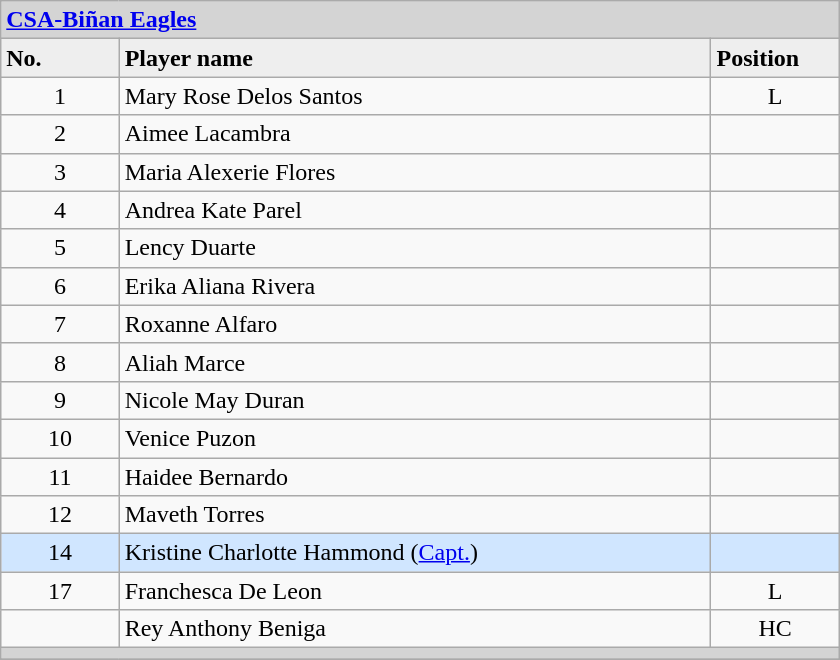<table class="wikitable collapsible collapsed" style="font-size:100%;width:35em;">
<tr>
<th style="background:#D4D4D4; text-align:left;" colspan=3> <a href='#'>CSA-Biñan Eagles</a></th>
</tr>
<tr style="background:#EEEEEE; font-weight:bold;">
<td width=10%>No.</td>
<td width=50%>Player name</td>
<td width=10%>Position</td>
</tr>
<tr>
<td align=center>1</td>
<td>Mary Rose Delos Santos</td>
<td align=center>L</td>
</tr>
<tr>
<td align=center>2</td>
<td>Aimee Lacambra</td>
<td align=center></td>
</tr>
<tr>
<td align=center>3</td>
<td>Maria Alexerie Flores</td>
<td align=center></td>
</tr>
<tr>
<td align=center>4</td>
<td>Andrea Kate Parel</td>
<td align=center></td>
</tr>
<tr>
<td align=center>5</td>
<td>Lency Duarte</td>
<td align=center></td>
</tr>
<tr>
<td align=center>6</td>
<td>Erika Aliana Rivera</td>
<td align=center></td>
</tr>
<tr>
<td align=center>7</td>
<td>Roxanne Alfaro</td>
<td align=center></td>
</tr>
<tr>
<td align=center>8</td>
<td>Aliah Marce</td>
<td align=center></td>
</tr>
<tr>
<td align=center>9</td>
<td>Nicole May Duran</td>
<td align=center></td>
</tr>
<tr>
<td align=center>10</td>
<td>Venice Puzon</td>
<td align=center></td>
</tr>
<tr>
<td align=center>11</td>
<td>Haidee Bernardo</td>
<td align=center></td>
</tr>
<tr>
<td align=center>12</td>
<td>Maveth Torres</td>
<td align=center></td>
</tr>
<tr style="background:#D0E6FF;">
<td align=center>14</td>
<td>Kristine Charlotte Hammond  (<a href='#'>Capt.</a>)</td>
<td align=center></td>
</tr>
<tr>
<td align=center>17</td>
<td>Franchesca De Leon</td>
<td align=center>L</td>
</tr>
<tr>
<td align=center></td>
<td>Rey Anthony Beniga</td>
<td align=center>HC</td>
</tr>
<tr>
<th style="background:#D4D4D4;" colspan=3></th>
</tr>
<tr>
</tr>
</table>
